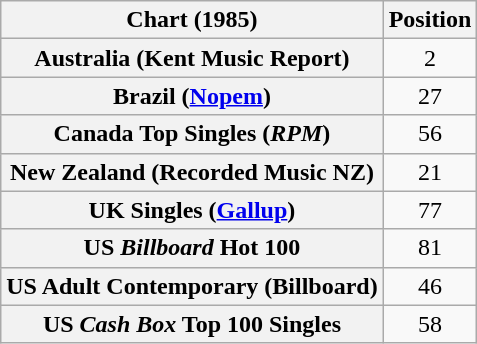<table class="wikitable sortable plainrowheaders" style="text-align:center">
<tr>
<th>Chart (1985)</th>
<th>Position</th>
</tr>
<tr>
<th scope="row">Australia (Kent Music Report)<br></th>
<td>2</td>
</tr>
<tr>
<th scope="row">Brazil (<a href='#'>Nopem</a>)</th>
<td>27</td>
</tr>
<tr>
<th scope="row">Canada Top Singles (<em>RPM</em>)</th>
<td>56</td>
</tr>
<tr>
<th scope="row">New Zealand (Recorded Music NZ)</th>
<td>21</td>
</tr>
<tr>
<th scope="row">UK Singles (<a href='#'>Gallup</a>)</th>
<td>77</td>
</tr>
<tr>
<th scope="row">US <em>Billboard</em> Hot 100</th>
<td>81</td>
</tr>
<tr>
<th scope="row">US Adult Contemporary (Billboard)</th>
<td>46</td>
</tr>
<tr>
<th scope="row">US <em>Cash Box</em> Top 100 Singles</th>
<td>58</td>
</tr>
</table>
